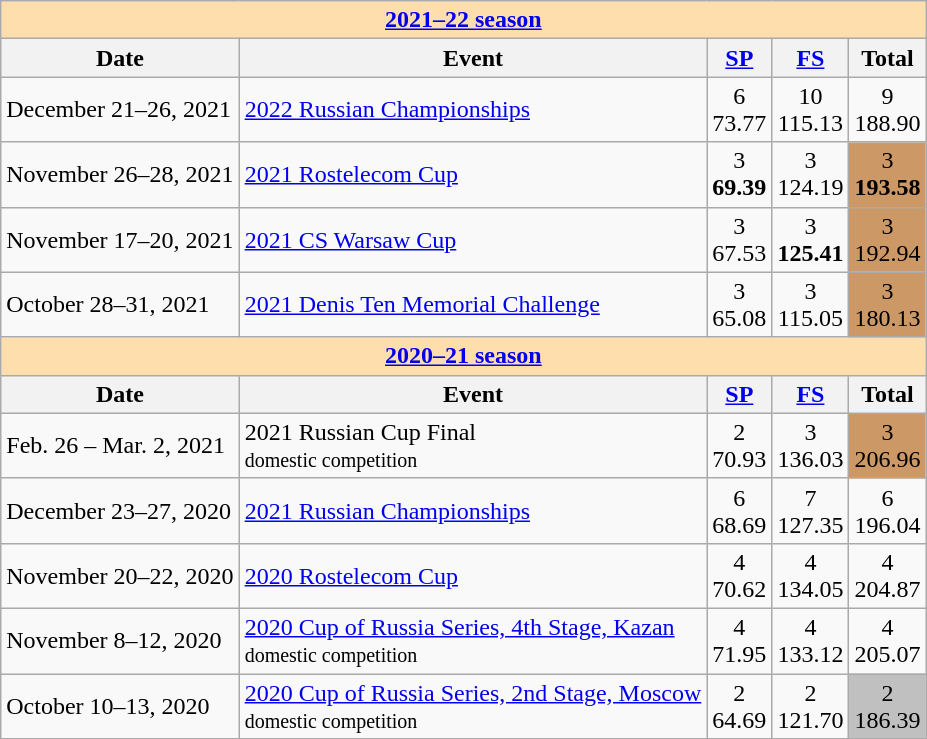<table class="wikitable">
<tr>
<td style="background-color: #ffdead; " colspan=5 align=center><a href='#'><strong>2021–22 season</strong></a></td>
</tr>
<tr>
<th>Date</th>
<th>Event</th>
<th><a href='#'>SP</a></th>
<th><a href='#'>FS</a></th>
<th>Total</th>
</tr>
<tr>
<td>December 21–26, 2021</td>
<td><a href='#'>2022 Russian Championships</a></td>
<td align=center>6 <br> 73.77</td>
<td align=center>10 <br> 115.13</td>
<td align=center>9 <br> 188.90</td>
</tr>
<tr>
<td>November 26–28, 2021</td>
<td><a href='#'>2021 Rostelecom Cup</a></td>
<td align=center>3 <br> <strong>69.39</strong></td>
<td align=center>3 <br> 124.19</td>
<td align=center bgcolor=cc9966>3 <br> <strong>193.58</strong></td>
</tr>
<tr>
<td>November 17–20, 2021</td>
<td><a href='#'>2021 CS Warsaw Cup</a></td>
<td align=center>3 <br> 67.53</td>
<td align=center>3 <br> <strong>125.41</strong></td>
<td align=center bgcolor=cc9966>3 <br> 192.94</td>
</tr>
<tr>
<td>October 28–31, 2021</td>
<td><a href='#'>2021 Denis Ten Memorial Challenge</a></td>
<td align=center>3 <br> 65.08</td>
<td align=center>3 <br> 115.05</td>
<td align=center bgcolor=cc9966>3 <br> 180.13</td>
</tr>
<tr>
<td style="background-color: #ffdead; " colspan=6 align=center><a href='#'><strong>2020–21 season</strong></a></td>
</tr>
<tr>
<th>Date</th>
<th>Event</th>
<th><a href='#'>SP</a></th>
<th><a href='#'>FS</a></th>
<th>Total</th>
</tr>
<tr>
<td>Feb. 26 – Mar. 2, 2021</td>
<td>2021 Russian Cup Final <br> <small>domestic competition</small></td>
<td align=center>2 <br> 70.93</td>
<td align=center>3 <br> 136.03</td>
<td align=center bgcolor=cc9966>3 <br> 206.96</td>
</tr>
<tr>
<td>December 23–27, 2020</td>
<td><a href='#'>2021 Russian Championships</a></td>
<td align=center>6 <br> 68.69</td>
<td align=center>7 <br> 127.35</td>
<td align=center>6 <br> 196.04</td>
</tr>
<tr>
<td>November 20–22, 2020</td>
<td><a href='#'>2020 Rostelecom Cup</a></td>
<td align=center>4 <br> 70.62</td>
<td align=center>4 <br> 134.05</td>
<td align=center>4 <br> 204.87</td>
</tr>
<tr>
<td>November 8–12, 2020</td>
<td><a href='#'>2020 Cup of Russia Series, 4th Stage, Kazan</a> <br> <small>domestic competition</small></td>
<td align=center>4 <br> 71.95</td>
<td align=center>4 <br> 133.12</td>
<td align=center>4 <br> 205.07</td>
</tr>
<tr>
<td>October 10–13, 2020</td>
<td><a href='#'>2020 Cup of Russia Series, 2nd Stage, Moscow</a> <br> <small>domestic competition</small></td>
<td align=center>2 <br> 64.69</td>
<td align=center>2 <br> 121.70</td>
<td align=center bgcolor=silver>2 <br> 186.39</td>
</tr>
</table>
